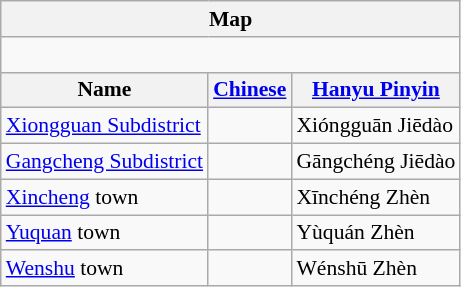<table class="wikitable"  style="font-size:90%;" align=center>
<tr>
<th colspan="3" align="center">Map</th>
</tr>
<tr>
<td colspan="3" align="center"><div><br> 






</div></td>
</tr>
<tr>
<th>Name</th>
<th><a href='#'>Chinese</a></th>
<th><a href='#'>Hanyu Pinyin</a></th>
</tr>
<tr>
<td><a href='#'>Xiongguan Subdistrict</a></td>
<td></td>
<td>Xióngguān Jiēdào</td>
</tr>
<tr>
<td><a href='#'>Gangcheng Subdistrict</a></td>
<td></td>
<td>Gāngchéng Jiēdào</td>
</tr>
<tr>
<td><a href='#'>Xincheng</a> town</td>
<td></td>
<td>Xīnchéng Zhèn</td>
</tr>
<tr>
<td><a href='#'>Yuquan</a> town</td>
<td></td>
<td>Yùquán Zhèn</td>
</tr>
<tr>
<td><a href='#'>Wenshu</a> town</td>
<td></td>
<td>Wénshū Zhèn</td>
</tr>
</table>
